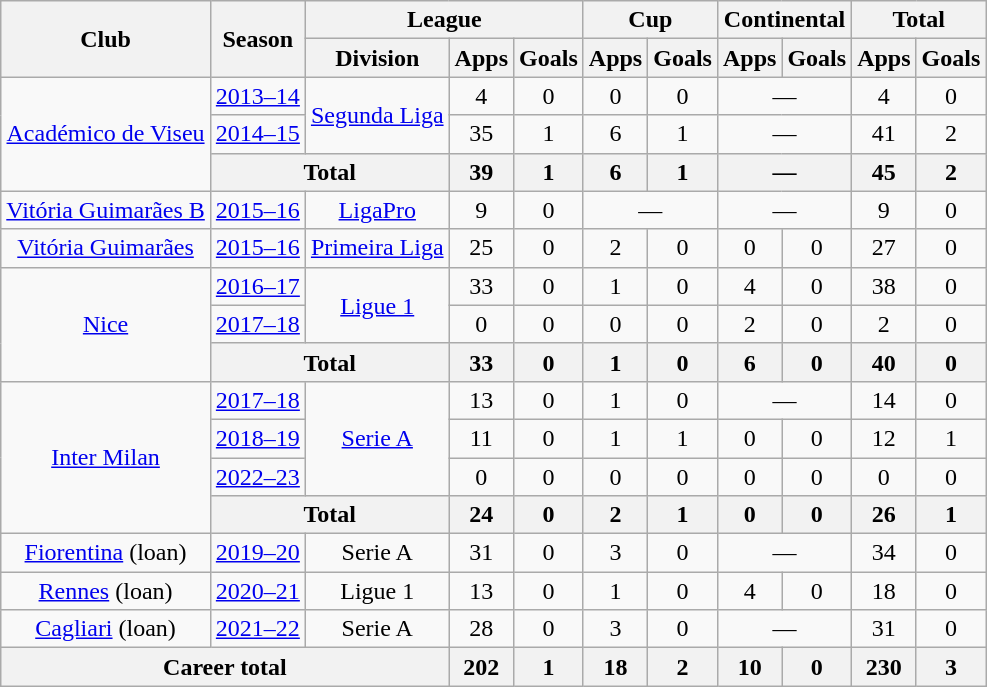<table class="wikitable" style="text-align: center;">
<tr>
<th rowspan="2">Club</th>
<th rowspan="2">Season</th>
<th colspan="3">League</th>
<th colspan="2">Cup</th>
<th colspan="2">Continental</th>
<th colspan="2">Total</th>
</tr>
<tr>
<th>Division</th>
<th>Apps</th>
<th>Goals</th>
<th>Apps</th>
<th>Goals</th>
<th>Apps</th>
<th>Goals</th>
<th>Apps</th>
<th>Goals</th>
</tr>
<tr>
<td rowspan="3"><a href='#'>Académico de Viseu</a></td>
<td><a href='#'>2013–14</a></td>
<td rowspan="2"><a href='#'>Segunda Liga</a></td>
<td>4</td>
<td>0</td>
<td>0</td>
<td>0</td>
<td colspan="2">—</td>
<td>4</td>
<td>0</td>
</tr>
<tr>
<td><a href='#'>2014–15</a></td>
<td>35</td>
<td>1</td>
<td>6</td>
<td>1</td>
<td colspan="2">—</td>
<td>41</td>
<td>2</td>
</tr>
<tr>
<th colspan="2">Total</th>
<th>39</th>
<th>1</th>
<th>6</th>
<th>1</th>
<th colspan="2">—</th>
<th>45</th>
<th>2</th>
</tr>
<tr>
<td><a href='#'>Vitória Guimarães B</a></td>
<td><a href='#'>2015–16</a></td>
<td><a href='#'>LigaPro</a></td>
<td>9</td>
<td>0</td>
<td colspan="2">—</td>
<td colspan="2">—</td>
<td>9</td>
<td>0</td>
</tr>
<tr>
<td><a href='#'>Vitória Guimarães</a></td>
<td><a href='#'>2015–16</a></td>
<td><a href='#'>Primeira Liga</a></td>
<td>25</td>
<td>0</td>
<td>2</td>
<td>0</td>
<td>0</td>
<td>0</td>
<td>27</td>
<td>0</td>
</tr>
<tr>
<td rowspan="3"><a href='#'>Nice</a></td>
<td><a href='#'>2016–17</a></td>
<td rowspan="2"><a href='#'>Ligue 1</a></td>
<td>33</td>
<td>0</td>
<td>1</td>
<td>0</td>
<td>4</td>
<td>0</td>
<td>38</td>
<td>0</td>
</tr>
<tr>
<td><a href='#'>2017–18</a></td>
<td>0</td>
<td>0</td>
<td>0</td>
<td>0</td>
<td>2</td>
<td>0</td>
<td>2</td>
<td>0</td>
</tr>
<tr>
<th colspan="2">Total</th>
<th>33</th>
<th>0</th>
<th>1</th>
<th>0</th>
<th>6</th>
<th>0</th>
<th>40</th>
<th>0</th>
</tr>
<tr>
<td rowspan="4"><a href='#'>Inter Milan</a></td>
<td><a href='#'>2017–18</a></td>
<td rowspan="3"><a href='#'>Serie A</a></td>
<td>13</td>
<td>0</td>
<td>1</td>
<td>0</td>
<td colspan="2">—</td>
<td>14</td>
<td>0</td>
</tr>
<tr>
<td><a href='#'>2018–19</a></td>
<td>11</td>
<td>0</td>
<td>1</td>
<td>1</td>
<td>0</td>
<td>0</td>
<td>12</td>
<td>1</td>
</tr>
<tr>
<td><a href='#'>2022–23</a></td>
<td>0</td>
<td>0</td>
<td>0</td>
<td>0</td>
<td>0</td>
<td>0</td>
<td>0</td>
<td>0</td>
</tr>
<tr>
<th colspan="2">Total</th>
<th>24</th>
<th>0</th>
<th>2</th>
<th>1</th>
<th>0</th>
<th>0</th>
<th>26</th>
<th>1</th>
</tr>
<tr>
<td><a href='#'>Fiorentina</a> (loan)</td>
<td><a href='#'>2019–20</a></td>
<td>Serie A</td>
<td>31</td>
<td>0</td>
<td>3</td>
<td>0</td>
<td colspan="2">—</td>
<td>34</td>
<td>0</td>
</tr>
<tr>
<td><a href='#'>Rennes</a> (loan)</td>
<td><a href='#'>2020–21</a></td>
<td>Ligue 1</td>
<td>13</td>
<td>0</td>
<td>1</td>
<td>0</td>
<td>4</td>
<td>0</td>
<td>18</td>
<td>0</td>
</tr>
<tr>
<td><a href='#'>Cagliari</a> (loan)</td>
<td><a href='#'>2021–22</a></td>
<td>Serie A</td>
<td>28</td>
<td>0</td>
<td>3</td>
<td>0</td>
<td colspan="2">—</td>
<td>31</td>
<td>0</td>
</tr>
<tr>
<th colspan="3">Career total</th>
<th>202</th>
<th>1</th>
<th>18</th>
<th>2</th>
<th>10</th>
<th>0</th>
<th>230</th>
<th>3</th>
</tr>
</table>
